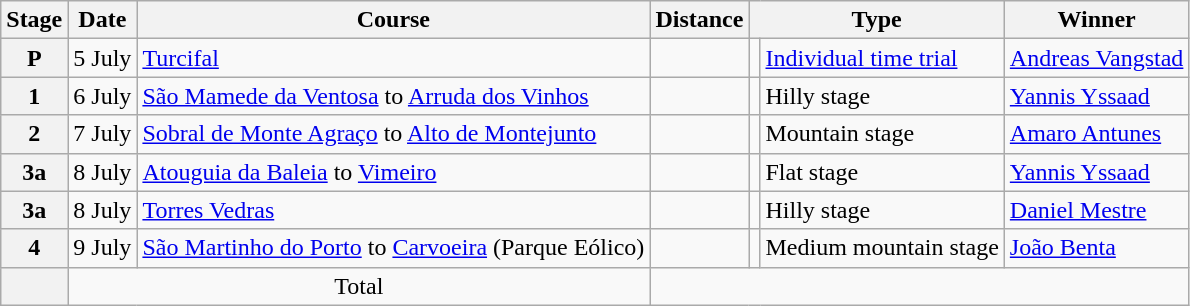<table class="wikitable">
<tr>
<th scope="col">Stage</th>
<th scope="col">Date</th>
<th scope="col">Course</th>
<th scope="col">Distance</th>
<th scope="col" colspan="2">Type</th>
<th scope="col">Winner</th>
</tr>
<tr>
<th scope="row">P</th>
<td style="text-align:right">5 July</td>
<td><a href='#'>Turcifal</a></td>
<td style="text-align:center;"></td>
<td></td>
<td><a href='#'>Individual time trial</a></td>
<td><a href='#'>Andreas Vangstad</a></td>
</tr>
<tr>
<th scope="row">1</th>
<td style="text-align:right">6 July</td>
<td><a href='#'>São Mamede da Ventosa</a> to <a href='#'>Arruda dos Vinhos</a></td>
<td style="text-align:center;"></td>
<td></td>
<td>Hilly stage</td>
<td><a href='#'>Yannis Yssaad</a></td>
</tr>
<tr>
<th scope="row">2</th>
<td style="text-align:right">7 July</td>
<td><a href='#'>Sobral de Monte Agraço</a> to <a href='#'>Alto de Montejunto</a></td>
<td style="text-align:center;"></td>
<td></td>
<td>Mountain stage</td>
<td><a href='#'>Amaro Antunes</a></td>
</tr>
<tr>
<th scope="row">3a</th>
<td style="text-align:right">8 July</td>
<td><a href='#'>Atouguia da Baleia</a> to <a href='#'>Vimeiro</a></td>
<td style="text-align:center;"></td>
<td></td>
<td>Flat stage</td>
<td><a href='#'>Yannis Yssaad</a></td>
</tr>
<tr>
<th scope="row">3a</th>
<td style="text-align:right">8 July</td>
<td><a href='#'>Torres Vedras</a></td>
<td style="text-align:center;"></td>
<td></td>
<td>Hilly stage</td>
<td><a href='#'>Daniel Mestre</a></td>
</tr>
<tr>
<th scope="row">4</th>
<td style="text-align:right">9 July</td>
<td><a href='#'>São Martinho do Porto</a> to <a href='#'>Carvoeira</a> (Parque Eólico)</td>
<td style="text-align:center;"></td>
<td></td>
<td>Medium mountain stage</td>
<td><a href='#'>João Benta</a></td>
</tr>
<tr>
<th scope="row"></th>
<td colspan="2" style="text-align:center">Total</td>
<td colspan="5" style="text-align:center"></td>
</tr>
</table>
